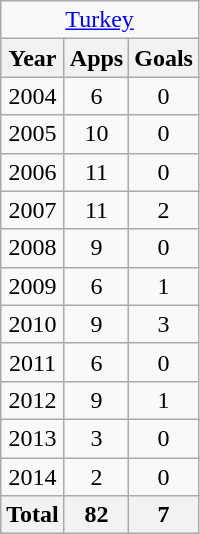<table class="wikitable" style="text-align:center">
<tr>
<td colspan=3><a href='#'>Turkey</a></td>
</tr>
<tr>
<th>Year</th>
<th>Apps</th>
<th>Goals</th>
</tr>
<tr>
<td>2004</td>
<td>6</td>
<td>0</td>
</tr>
<tr>
<td>2005</td>
<td>10</td>
<td>0</td>
</tr>
<tr>
<td>2006</td>
<td>11</td>
<td>0</td>
</tr>
<tr>
<td>2007</td>
<td>11</td>
<td>2</td>
</tr>
<tr>
<td>2008</td>
<td>9</td>
<td>0</td>
</tr>
<tr>
<td>2009</td>
<td>6</td>
<td>1</td>
</tr>
<tr>
<td>2010</td>
<td>9</td>
<td>3</td>
</tr>
<tr>
<td>2011</td>
<td>6</td>
<td>0</td>
</tr>
<tr>
<td>2012</td>
<td>9</td>
<td>1</td>
</tr>
<tr>
<td>2013</td>
<td>3</td>
<td>0</td>
</tr>
<tr>
<td>2014</td>
<td>2</td>
<td>0</td>
</tr>
<tr>
<th>Total</th>
<th>82</th>
<th>7</th>
</tr>
</table>
